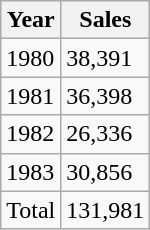<table class="wikitable">
<tr>
<th>Year</th>
<th>Sales</th>
</tr>
<tr>
<td>1980</td>
<td>38,391</td>
</tr>
<tr>
<td>1981</td>
<td>36,398</td>
</tr>
<tr>
<td>1982</td>
<td>26,336</td>
</tr>
<tr>
<td>1983</td>
<td>30,856</td>
</tr>
<tr>
<td>Total</td>
<td>131,981</td>
</tr>
</table>
